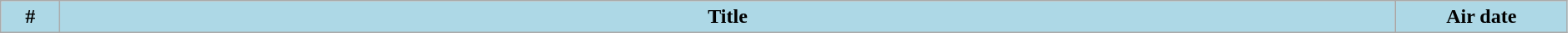<table class="wikitable plainrowheaders" style="width:99%; background:#fff;">
<tr>
<th style="background:#add8e6; width:40px;">#</th>
<th style="background: #add8e6;">Title</th>
<th style="background:#add8e6; width:130px;">Air date<br>


</th>
</tr>
</table>
